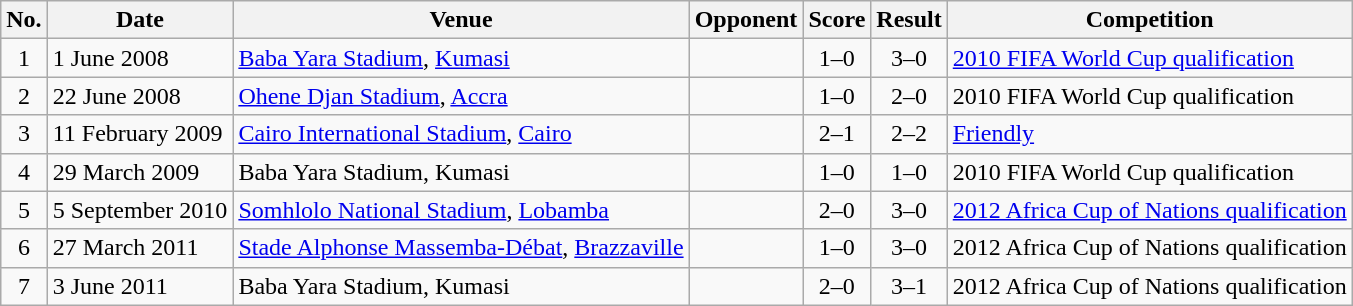<table class="wikitable">
<tr>
<th>No.</th>
<th>Date</th>
<th>Venue</th>
<th>Opponent</th>
<th>Score</th>
<th>Result</th>
<th>Competition</th>
</tr>
<tr>
<td align=center>1</td>
<td>1 June 2008</td>
<td><a href='#'>Baba Yara Stadium</a>, <a href='#'>Kumasi</a></td>
<td></td>
<td align=center>1–0</td>
<td align=center>3–0</td>
<td><a href='#'>2010 FIFA World Cup qualification</a></td>
</tr>
<tr>
<td align=center>2</td>
<td>22 June 2008</td>
<td><a href='#'>Ohene Djan Stadium</a>, <a href='#'>Accra</a></td>
<td></td>
<td align=center>1–0</td>
<td align=center>2–0</td>
<td>2010 FIFA World Cup qualification</td>
</tr>
<tr>
<td align=center>3</td>
<td>11 February 2009</td>
<td><a href='#'>Cairo International Stadium</a>, <a href='#'>Cairo</a></td>
<td></td>
<td align=center>2–1</td>
<td align=center>2–2</td>
<td><a href='#'>Friendly</a></td>
</tr>
<tr>
<td align=center>4</td>
<td>29 March 2009</td>
<td>Baba Yara Stadium, Kumasi</td>
<td></td>
<td align=center>1–0</td>
<td align=center>1–0</td>
<td>2010 FIFA World Cup qualification</td>
</tr>
<tr>
<td align=center>5</td>
<td>5 September 2010</td>
<td><a href='#'>Somhlolo National Stadium</a>, <a href='#'>Lobamba</a></td>
<td></td>
<td align=center>2–0</td>
<td align=center>3–0</td>
<td><a href='#'>2012 Africa Cup of Nations qualification</a></td>
</tr>
<tr>
<td align=center>6</td>
<td>27 March 2011</td>
<td><a href='#'>Stade Alphonse Massemba-Débat</a>, <a href='#'>Brazzaville</a></td>
<td></td>
<td align=center>1–0</td>
<td align=center>3–0</td>
<td>2012 Africa Cup of Nations qualification</td>
</tr>
<tr>
<td align=center>7</td>
<td>3 June 2011</td>
<td>Baba Yara Stadium, Kumasi</td>
<td></td>
<td align=center>2–0</td>
<td align=center>3–1</td>
<td>2012 Africa Cup of Nations qualification</td>
</tr>
</table>
